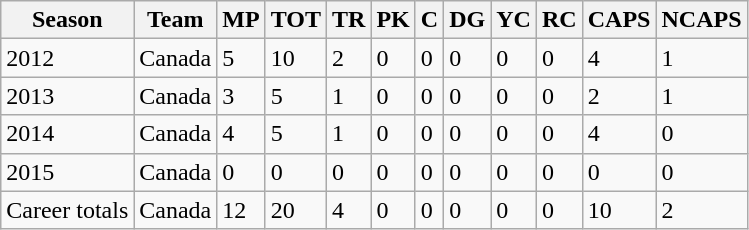<table class="wikitable">
<tr>
<th>Season</th>
<th>Team</th>
<th>MP</th>
<th>TOT</th>
<th>TR</th>
<th>PK</th>
<th>C</th>
<th>DG</th>
<th>YC</th>
<th>RC</th>
<th>CAPS</th>
<th>NCAPS</th>
</tr>
<tr>
<td>2012</td>
<td>Canada</td>
<td>5</td>
<td>10</td>
<td>2</td>
<td>0</td>
<td>0</td>
<td>0</td>
<td>0</td>
<td>0</td>
<td>4</td>
<td>1</td>
</tr>
<tr>
<td>2013</td>
<td>Canada</td>
<td>3</td>
<td>5</td>
<td>1</td>
<td>0</td>
<td>0</td>
<td>0</td>
<td>0</td>
<td>0</td>
<td>2</td>
<td>1</td>
</tr>
<tr>
<td>2014</td>
<td>Canada</td>
<td>4</td>
<td>5</td>
<td>1</td>
<td>0</td>
<td>0</td>
<td>0</td>
<td>0</td>
<td>0</td>
<td>4</td>
<td>0</td>
</tr>
<tr>
<td>2015</td>
<td>Canada</td>
<td>0</td>
<td>0</td>
<td>0</td>
<td>0</td>
<td>0</td>
<td>0</td>
<td>0</td>
<td>0</td>
<td>0</td>
<td>0</td>
</tr>
<tr>
<td>Career totals</td>
<td>Canada</td>
<td>12</td>
<td>20</td>
<td>4</td>
<td>0</td>
<td>0</td>
<td>0</td>
<td>0</td>
<td>0</td>
<td>10</td>
<td>2</td>
</tr>
</table>
